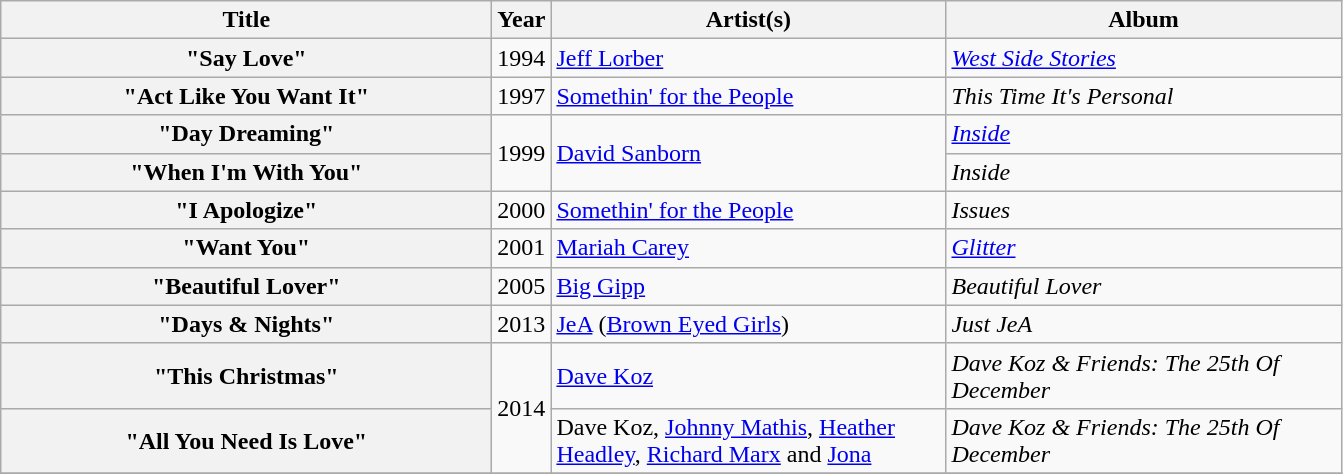<table class="wikitable plainrowheaders">
<tr>
<th scope="col" style="width:20em;">Title</th>
<th scope="col">Year</th>
<th scope="col" style="width:16em;">Artist(s)</th>
<th scope="col" style="width:16em;">Album</th>
</tr>
<tr>
<th scope="row">"Say Love"</th>
<td align="center">1994</td>
<td><a href='#'>Jeff Lorber</a></td>
<td><em><a href='#'>West Side Stories</a></em></td>
</tr>
<tr>
<th scope="row">"Act Like You Want It"</th>
<td align="center">1997</td>
<td><a href='#'>Somethin' for the People</a></td>
<td><em>This Time It's Personal</em></td>
</tr>
<tr>
<th scope="row">"Day Dreaming"</th>
<td rowspan="2" align="center">1999</td>
<td rowspan="2"><a href='#'>David Sanborn</a></td>
<td><em><a href='#'>Inside</a></em></td>
</tr>
<tr>
<th scope="row">"When I'm With You"</th>
<td><em>Inside</em></td>
</tr>
<tr>
<th scope="row">"I Apologize"</th>
<td align="center">2000</td>
<td><a href='#'>Somethin' for the People</a></td>
<td><em>Issues</em></td>
</tr>
<tr>
<th scope="row">"Want You"</th>
<td align="center">2001</td>
<td><a href='#'>Mariah Carey</a></td>
<td><em><a href='#'>Glitter</a></em></td>
</tr>
<tr>
<th scope="row">"Beautiful Lover"</th>
<td align="center">2005</td>
<td><a href='#'>Big Gipp</a></td>
<td><em>Beautiful Lover</em></td>
</tr>
<tr>
<th scope="row">"Days & Nights"</th>
<td align="center">2013</td>
<td><a href='#'>JeA</a> (<a href='#'>Brown Eyed Girls</a>)</td>
<td><em>Just JeA</em></td>
</tr>
<tr>
<th scope="row">"This Christmas"</th>
<td rowspan="2" align="center">2014</td>
<td><a href='#'>Dave Koz</a></td>
<td><em>Dave Koz & Friends: The 25th Of December</em></td>
</tr>
<tr>
<th scope="row">"All You Need Is Love"</th>
<td>Dave Koz, <a href='#'>Johnny Mathis</a>, <a href='#'>Heather Headley</a>, <a href='#'>Richard Marx</a> and <a href='#'>Jona</a></td>
<td><em>Dave Koz & Friends: The 25th Of December</em></td>
</tr>
<tr>
</tr>
</table>
